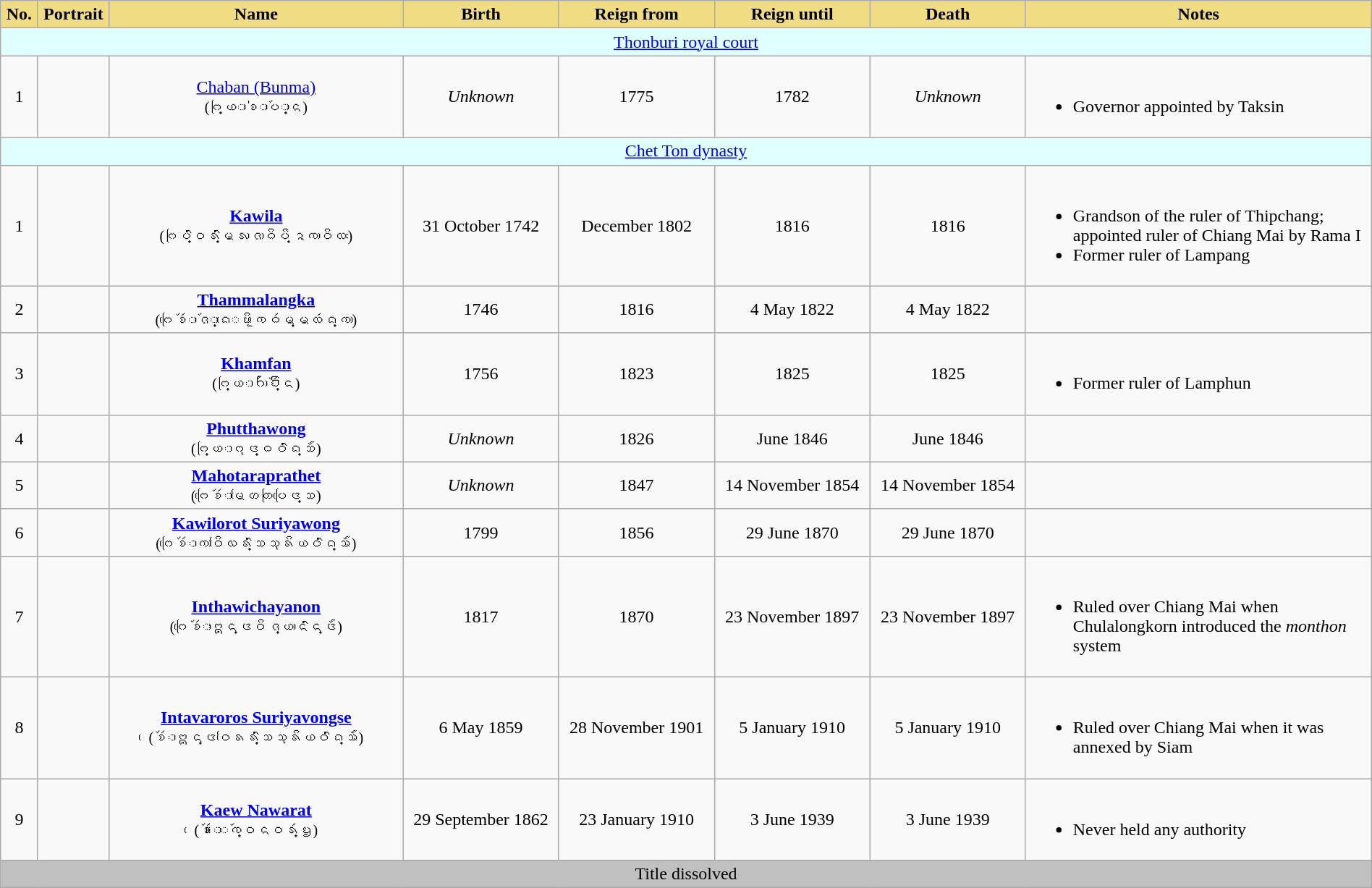<table class="wikitable" width="100%">
<tr>
<th width="1%" style="background-color:#F0DC82">No.</th>
<th width="1%" style="background-color:#F0DC82">Portrait</th>
<th width="17%" style="background-color:#F0DC82">Name</th>
<th width="9%" style="background-color:#F0DC82">Birth</th>
<th width="9%" style="background-color:#F0DC82">Reign from</th>
<th width="9%" style="background-color:#F0DC82">Reign until</th>
<th width="9%" style="background-color:#F0DC82">Death</th>
<th width="20%" style="background-color:#F0DC82">Notes</th>
</tr>
<tr>
<td colspan="8" style="text-align:center; background: #E0FFFF;"><a href='#'>Thonburi royal court</a></td>
</tr>
<tr>
<td style="text-align:center">1</td>
<td style="text-align:center"></td>
<td style="text-align:center"><a href='#'>Chaban (Bunma)</a><br><small>(ᨻᩕ᩠ᨿᩣᨧ᩵ᩣᨷ᩶ᩣ᩠ᨶ)</small></td>
<td style="text-align:center"><em>Unknown</em></td>
<td style="text-align:center">1775</td>
<td style="text-align:center">1782</td>
<td style="text-align:center"><em>Unknown</em></td>
<td><br><ul><li>Governor appointed by Taksin</li></ul></td>
</tr>
<tr>
<td colspan="8" style="text-align:center; background: #E0FFFF;"><a href='#'>Chet Ton dynasty</a></td>
</tr>
<tr>
<td style="text-align:center">1</td>
<td style="text-align:center"></td>
<td style="text-align:center"><strong><a href='#'>Kawila</a></strong><br><small>(ᨻᩕᨷᩫ᩠ᩅᩁᩫ᩠ᨾᩁᩣᨩᩣᨵᩥᨷᩦ᩠ᨯᨠᩣᩅᩥᩃᩡ)</small></td>
<td style="text-align:center">31 October 1742</td>
<td style="text-align:center">December 1802</td>
<td style="text-align:center">1816</td>
<td style="text-align:center">1816</td>
<td><br><ul><li>Grandson of the ruler of Thipchang; appointed ruler of Chiang Mai by Rama I</li><li>Former ruler of Lampang</li></ul></td>
</tr>
<tr>
<td style="text-align:center">2</td>
<td style="text-align:center"></td>
<td style="text-align:center"><strong><a href='#'>Thammalangka</a></strong><br><small>(ᨻᩕᨧᩮᩢ᩶ᩣᨩ᩶ᩣ᩠ᨦᩮᨹᩥᩬᨠᨵᩢᨾ᩠ᨾᩃᩢᨦ᩠ᨠᩣ)</small></td>
<td style="text-align:center">1746</td>
<td style="text-align:center">1816</td>
<td style="text-align:center">4 May 1822</td>
<td style="text-align:center">4 May 1822</td>
<td></td>
</tr>
<tr>
<td style="text-align:center">3</td>
<td style="text-align:center"></td>
<td style="text-align:center"><strong><a href='#'>Khamfan</a></strong><br><small>(ᨻᩕ᩠ᨿᩣᨤᩣᩴᨺᩢ᩠᩶ᨶ)</small></td>
<td style="text-align:center">1756</td>
<td style="text-align:center">1823</td>
<td style="text-align:center">1825</td>
<td style="text-align:center">1825</td>
<td><br><ul><li>Former ruler of Lamphun</li></ul></td>
</tr>
<tr>
<td style="text-align:center">4</td>
<td style="text-align:center"></td>
<td style="text-align:center"><strong><a href='#'>Phutthawong</a></strong><br><small>(ᨻᩕ᩠ᨿᩣᨻᩩᨴ᩠ᨵᩅᩫᨦ᩠ᩈ᩼)</small></td>
<td style="text-align:center"><em>Unknown</em></td>
<td style="text-align:center">1826</td>
<td style="text-align:center">June 1846</td>
<td style="text-align:center">June 1846</td>
<td></td>
</tr>
<tr>
<td style="text-align:center">5</td>
<td style="text-align:center"></td>
<td style="text-align:center"><strong><a href='#'>Mahotaraprathet</a></strong><br><small>(ᨻᩕᨧᩮᩢ᩶ᩣᨾᩉᩰᨲᩕᨷᩕᨴᩮ᩠ᩈ)</small></td>
<td style="text-align:center"><em>Unknown</em></td>
<td style="text-align:center">1847</td>
<td style="text-align:center">14 November 1854</td>
<td style="text-align:center">14 November 1854</td>
<td></td>
</tr>
<tr>
<td style="text-align:center">6</td>
<td style="text-align:center"></td>
<td style="text-align:center"><a href='#'><strong>Kawilorot Suriyawong</strong></a><br><small>(ᨻᩕᨧᩮᩢ᩶ᩣᨠᩣᩅᩥᩃᩰᩁᩫ᩠ᩈᩈᩩᩁᩥᨿᩅᩫᨦ᩠ᩇ᩼)</small></td>
<td style="text-align:center">1799</td>
<td style="text-align:center">1856</td>
<td style="text-align:center">29 June 1870</td>
<td style="text-align:center">29 June 1870</td>
<td></td>
</tr>
<tr>
<td style="text-align:center">7</td>
<td style="text-align:center"></td>
<td style="text-align:center"><strong><a href='#'>Inthawichayanon</a></strong><br><small>(ᨻᩕᨧᩮᩢ᩶ᩣᩍᨶ᩠ᨴᩅᩥᨩ᩠ᨿᩣᨶᩫᨶ᩠ᨴ᩼)</small></td>
<td style="text-align:center">1817</td>
<td style="text-align:center">1870</td>
<td style="text-align:center">23 November 1897</td>
<td style="text-align:center">23 November 1897</td>
<td><br><ul><li>Ruled over Chiang Mai when Chulalongkorn introduced the <em>monthon</em> system</li></ul></td>
</tr>
<tr>
<td style="text-align:center">8</td>
<td style="text-align:center"></td>
<td style="text-align:center"><a href='#'><strong>Intavaroros Suriyavongse</strong></a><br><small>(ᨧᩮᩢ᩶ᩣᩍᨶ᩠ᨴᩅᩁᩰᩁᩫ᩠ᩈᩈᩩᩁᩥᨿᩅᩫᨦ᩠ᩇ᩼)</small></td>
<td style="text-align:center">6 May 1859</td>
<td style="text-align:center">28 November 1901</td>
<td style="text-align:center">5 January 1910</td>
<td style="text-align:center">5 January 1910</td>
<td><br><ul><li>Ruled over Chiang Mai when it was annexed by Siam</li></ul></td>
</tr>
<tr>
<td style="text-align:center">9</td>
<td style="text-align:center"></td>
<td style="text-align:center"><a href='#'><strong>Kaew Nawarat</strong></a><br><small>(ᨧᩮᩢ᩶ᩣᩯᨠ᩠᩶ᩅᨶᩅᩁᩢ᩠ᨮ)</small></td>
<td style="text-align:center">29 September 1862</td>
<td style="text-align:center">23 January 1910</td>
<td style="text-align:center">3 June 1939</td>
<td style="text-align:center">3 June 1939</td>
<td><br><ul><li>Never held any authority</li></ul></td>
</tr>
<tr>
<td colspan="8" style="text-align:center; background:silver">Title dissolved</td>
</tr>
</table>
